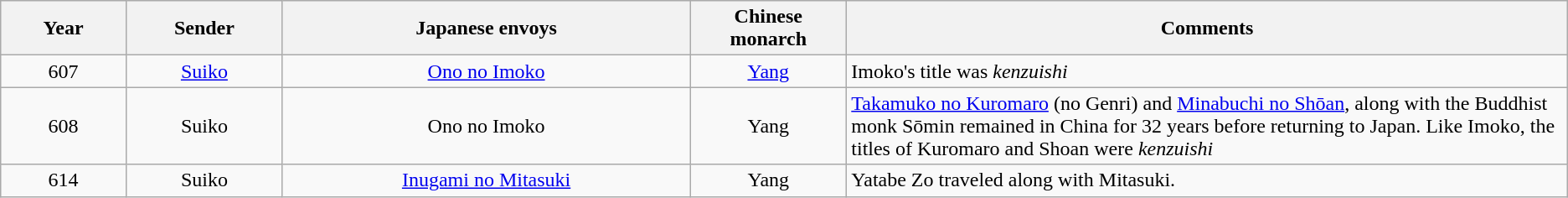<table class="wikitable">
<tr style="background:#efefef">
<th width=8%>Year</th>
<th width=10%>Sender</th>
<th width=26%>Japanese envoys</th>
<th width=10%>Chinese monarch</th>
<th width=48%>Comments</th>
</tr>
<tr align="center">
<td>607</td>
<td><a href='#'>Suiko</a></td>
<td><a href='#'>Ono no Imoko</a></td>
<td><a href='#'>Yang</a></td>
<td align="left">Imoko's title was <em>kenzuishi</em></td>
</tr>
<tr align="center">
<td>608</td>
<td>Suiko</td>
<td>Ono no Imoko</td>
<td>Yang</td>
<td align="left"><a href='#'>Takamuko no Kuromaro</a> (no Genri) and <a href='#'>Minabuchi no Shōan</a>, along with the Buddhist monk Sōmin  remained in China for 32 years before returning to Japan.  Like Imoko, the titles of Kuromaro and Shoan were <em>kenzuishi</em></td>
</tr>
<tr align="center">
<td>614</td>
<td>Suiko</td>
<td><a href='#'>Inugami no Mitasuki</a></td>
<td>Yang</td>
<td align="left">Yatabe Zo traveled along with Mitasuki.</td>
</tr>
</table>
